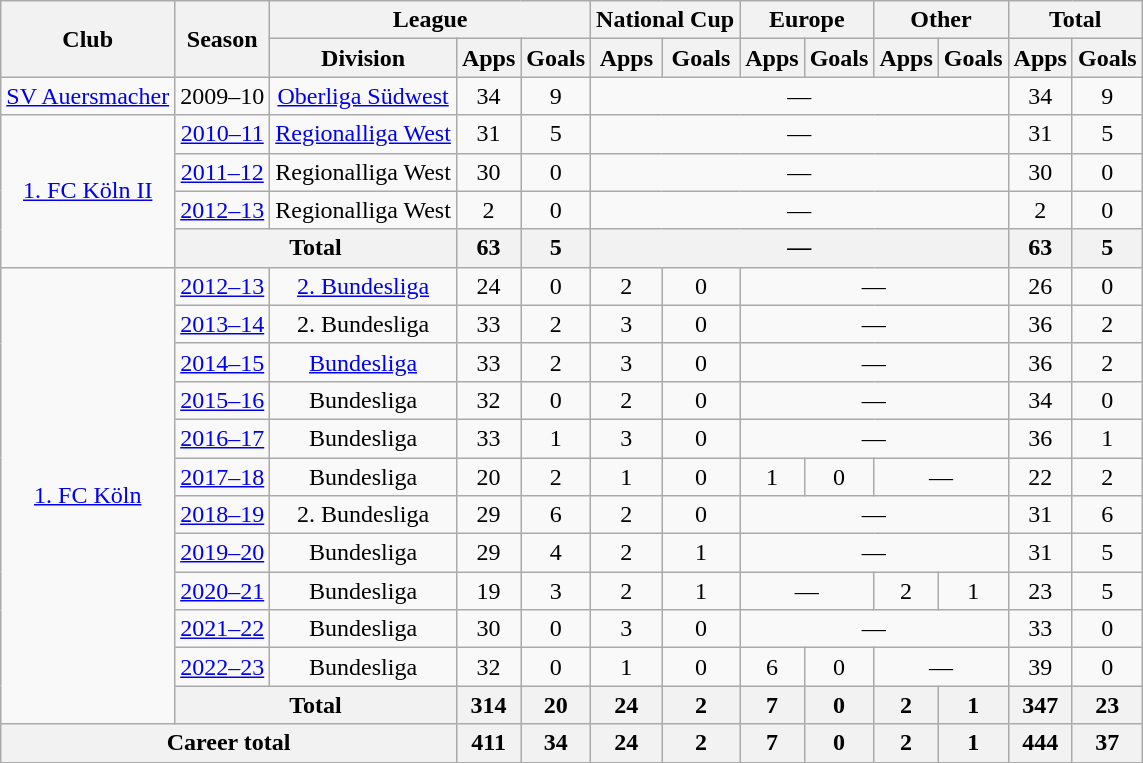<table class="wikitable" style="text-align:center">
<tr>
<th rowspan=2>Club</th>
<th rowspan=2>Season</th>
<th colspan=3>League</th>
<th colspan=2>National Cup</th>
<th colspan=2>Europe</th>
<th colspan=2>Other</th>
<th colspan=2>Total</th>
</tr>
<tr>
<th>Division</th>
<th>Apps</th>
<th>Goals</th>
<th>Apps</th>
<th>Goals</th>
<th>Apps</th>
<th>Goals</th>
<th>Apps</th>
<th>Goals</th>
<th>Apps</th>
<th>Goals</th>
</tr>
<tr>
<td><a href='#'>SV Auersmacher</a></td>
<td>2009–10</td>
<td><a href='#'>Oberliga Südwest</a></td>
<td>34</td>
<td>9</td>
<td colspan="6">—</td>
<td>34</td>
<td>9</td>
</tr>
<tr>
<td rowspan="4"><a href='#'>1. FC Köln II</a></td>
<td><a href='#'>2010–11</a></td>
<td><a href='#'>Regionalliga West</a></td>
<td>31</td>
<td>5</td>
<td colspan="6">—</td>
<td>31</td>
<td>5</td>
</tr>
<tr>
<td><a href='#'>2011–12</a></td>
<td>Regionalliga West</td>
<td>30</td>
<td>0</td>
<td colspan="6">—</td>
<td>30</td>
<td>0</td>
</tr>
<tr>
<td><a href='#'>2012–13</a></td>
<td>Regionalliga West</td>
<td>2</td>
<td>0</td>
<td colspan="6">—</td>
<td>2</td>
<td>0</td>
</tr>
<tr>
<th colspan="2">Total</th>
<th>63</th>
<th>5</th>
<th colspan="6">—</th>
<th>63</th>
<th>5</th>
</tr>
<tr>
<td rowspan="12"><a href='#'>1. FC Köln</a></td>
<td><a href='#'>2012–13</a></td>
<td><a href='#'>2. Bundesliga</a></td>
<td>24</td>
<td>0</td>
<td>2</td>
<td>0</td>
<td colspan="4">—</td>
<td>26</td>
<td>0</td>
</tr>
<tr>
<td><a href='#'>2013–14</a></td>
<td>2. Bundesliga</td>
<td>33</td>
<td>2</td>
<td>3</td>
<td>0</td>
<td colspan="4">—</td>
<td>36</td>
<td>2</td>
</tr>
<tr>
<td><a href='#'>2014–15</a></td>
<td><a href='#'>Bundesliga</a></td>
<td>33</td>
<td>2</td>
<td>3</td>
<td>0</td>
<td colspan="4">—</td>
<td>36</td>
<td>2</td>
</tr>
<tr>
<td><a href='#'>2015–16</a></td>
<td>Bundesliga</td>
<td>32</td>
<td>0</td>
<td>2</td>
<td>0</td>
<td colspan="4">—</td>
<td>34</td>
<td>0</td>
</tr>
<tr>
<td><a href='#'>2016–17</a></td>
<td>Bundesliga</td>
<td>33</td>
<td>1</td>
<td>3</td>
<td>0</td>
<td colspan="4">—</td>
<td>36</td>
<td>1</td>
</tr>
<tr>
<td><a href='#'>2017–18</a></td>
<td>Bundesliga</td>
<td>20</td>
<td>2</td>
<td>1</td>
<td>0</td>
<td>1</td>
<td>0</td>
<td colspan="2">—</td>
<td>22</td>
<td>2</td>
</tr>
<tr>
<td><a href='#'>2018–19</a></td>
<td>2. Bundesliga</td>
<td>29</td>
<td>6</td>
<td>2</td>
<td>0</td>
<td colspan="4">—</td>
<td>31</td>
<td>6</td>
</tr>
<tr>
<td><a href='#'>2019–20</a></td>
<td>Bundesliga</td>
<td>29</td>
<td>4</td>
<td>2</td>
<td>1</td>
<td colspan="4">—</td>
<td>31</td>
<td>5</td>
</tr>
<tr>
<td><a href='#'>2020–21</a></td>
<td>Bundesliga</td>
<td>19</td>
<td>3</td>
<td>2</td>
<td>1</td>
<td colspan="2">—</td>
<td>2</td>
<td>1</td>
<td>23</td>
<td>5</td>
</tr>
<tr>
<td><a href='#'>2021–22</a></td>
<td>Bundesliga</td>
<td>30</td>
<td>0</td>
<td>3</td>
<td>0</td>
<td colspan="4">—</td>
<td>33</td>
<td>0</td>
</tr>
<tr>
<td><a href='#'>2022–23</a></td>
<td>Bundesliga</td>
<td>32</td>
<td>0</td>
<td>1</td>
<td>0</td>
<td>6</td>
<td>0</td>
<td colspan="2">—</td>
<td>39</td>
<td>0</td>
</tr>
<tr>
<th colspan="2">Total</th>
<th>314</th>
<th>20</th>
<th>24</th>
<th>2</th>
<th>7</th>
<th>0</th>
<th>2</th>
<th>1</th>
<th>347</th>
<th>23</th>
</tr>
<tr>
<th colspan="3">Career total</th>
<th>411</th>
<th>34</th>
<th>24</th>
<th>2</th>
<th>7</th>
<th>0</th>
<th>2</th>
<th>1</th>
<th>444</th>
<th>37</th>
</tr>
</table>
